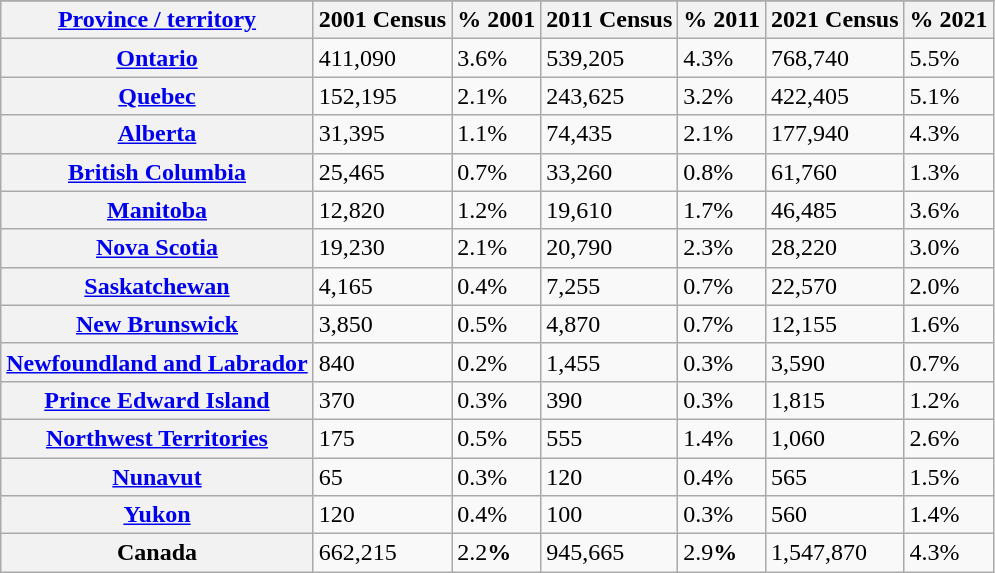<table class="wikitable sortable plainrowheaders">
<tr>
</tr>
<tr>
<th scope="col"><a href='#'>Province / territory</a></th>
<th scope="col">2001 Census</th>
<th scope="col">% 2001</th>
<th scope="col">2011 Census</th>
<th scope="col">% 2011</th>
<th scope="col">2021 Census</th>
<th scope="col">% 2021</th>
</tr>
<tr>
<th scope="row"><a href='#'>Ontario</a></th>
<td>411,090</td>
<td>3.6%</td>
<td>539,205</td>
<td>4.3%</td>
<td>768,740</td>
<td>5.5%</td>
</tr>
<tr>
<th scope="row"><a href='#'>Quebec</a></th>
<td>152,195</td>
<td>2.1%</td>
<td>243,625</td>
<td>3.2%</td>
<td>422,405</td>
<td>5.1%</td>
</tr>
<tr>
<th scope="row"><a href='#'>Alberta</a></th>
<td>31,395</td>
<td>1.1%</td>
<td>74,435</td>
<td>2.1%</td>
<td>177,940</td>
<td>4.3%</td>
</tr>
<tr>
<th scope="row"><a href='#'>British Columbia</a></th>
<td>25,465</td>
<td>0.7%</td>
<td>33,260</td>
<td>0.8%</td>
<td>61,760</td>
<td>1.3%</td>
</tr>
<tr>
<th scope="row"><a href='#'>Manitoba</a></th>
<td>12,820</td>
<td>1.2%</td>
<td>19,610</td>
<td>1.7%</td>
<td>46,485</td>
<td>3.6%</td>
</tr>
<tr>
<th scope="row"><a href='#'>Nova Scotia</a></th>
<td>19,230</td>
<td>2.1%</td>
<td>20,790</td>
<td>2.3%</td>
<td>28,220</td>
<td>3.0%</td>
</tr>
<tr>
<th scope="row"><a href='#'>Saskatchewan</a></th>
<td>4,165</td>
<td>0.4%</td>
<td>7,255</td>
<td>0.7%</td>
<td>22,570</td>
<td>2.0%</td>
</tr>
<tr>
<th scope="row"><a href='#'>New Brunswick</a></th>
<td>3,850</td>
<td>0.5%</td>
<td>4,870</td>
<td>0.7%</td>
<td>12,155</td>
<td>1.6%</td>
</tr>
<tr>
<th scope="row"><a href='#'>Newfoundland and Labrador</a></th>
<td>840</td>
<td>0.2%</td>
<td>1,455</td>
<td>0.3%</td>
<td>3,590</td>
<td>0.7%</td>
</tr>
<tr>
<th scope="row"><a href='#'>Prince Edward Island</a></th>
<td>370</td>
<td>0.3%</td>
<td>390</td>
<td>0.3%</td>
<td>1,815</td>
<td>1.2%</td>
</tr>
<tr>
<th scope="row"><a href='#'>Northwest Territories</a></th>
<td>175</td>
<td>0.5%</td>
<td>555</td>
<td>1.4%</td>
<td>1,060</td>
<td>2.6%</td>
</tr>
<tr>
<th scope="row"><a href='#'>Nunavut</a></th>
<td>65</td>
<td>0.3%</td>
<td>120</td>
<td>0.4%</td>
<td>565</td>
<td>1.5%</td>
</tr>
<tr>
<th scope="row"><a href='#'>Yukon</a></th>
<td>120</td>
<td>0.4%</td>
<td>100</td>
<td>0.3%</td>
<td>560</td>
<td>1.4%</td>
</tr>
<tr>
<th scope="row"><strong>Canada</strong></th>
<td>662,215</td>
<td>2.2<strong>%</strong></td>
<td>945,665</td>
<td>2.9<strong>%</strong></td>
<td>1,547,870</td>
<td>4.3%</td>
</tr>
</table>
